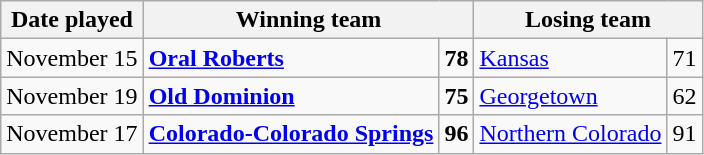<table class="wikitable">
<tr>
<th>Date played</th>
<th colspan="2">Winning team</th>
<th colspan="2">Losing team</th>
</tr>
<tr>
<td>November 15</td>
<td><strong><a href='#'>Oral Roberts</a></strong></td>
<td><strong>78</strong></td>
<td><a href='#'>Kansas</a></td>
<td>71</td>
</tr>
<tr>
<td>November 19</td>
<td><strong><a href='#'>Old Dominion</a></strong></td>
<td><strong>75</strong></td>
<td><a href='#'>Georgetown</a></td>
<td>62</td>
</tr>
<tr>
<td>November 17</td>
<td><strong><a href='#'>Colorado-Colorado Springs</a></strong></td>
<td><strong>96</strong></td>
<td><a href='#'>Northern Colorado</a></td>
<td>91</td>
</tr>
</table>
